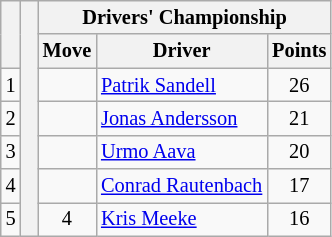<table class="wikitable" style="font-size:85%;">
<tr>
<th rowspan="2"></th>
<th rowspan="7" style="width:5px;"></th>
<th colspan="3">Drivers' Championship</th>
</tr>
<tr>
<th>Move</th>
<th>Driver</th>
<th>Points</th>
</tr>
<tr>
<td align="center">1</td>
<td align="center"></td>
<td> <a href='#'>Patrik Sandell</a></td>
<td align="center">26</td>
</tr>
<tr>
<td align="center">2</td>
<td align="center"></td>
<td> <a href='#'>Jonas Andersson</a></td>
<td align="center">21</td>
</tr>
<tr>
<td align="center">3</td>
<td align="center"></td>
<td> <a href='#'>Urmo Aava</a></td>
<td align="center">20</td>
</tr>
<tr>
<td align="center">4</td>
<td align="center"></td>
<td> <a href='#'>Conrad Rautenbach</a></td>
<td align="center">17</td>
</tr>
<tr>
<td align="center">5</td>
<td align="center"> 4</td>
<td> <a href='#'>Kris Meeke</a></td>
<td align="center">16</td>
</tr>
</table>
